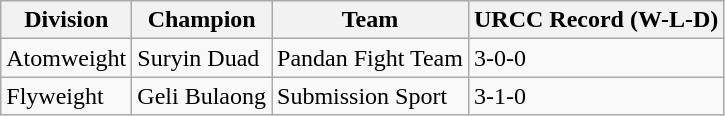<table class="wikitable">
<tr>
<th>Division</th>
<th>Champion</th>
<th>Team</th>
<th>URCC Record (W-L-D)</th>
</tr>
<tr>
<td>Atomweight</td>
<td> Suryin Duad</td>
<td>Pandan Fight Team</td>
<td>3-0-0</td>
</tr>
<tr>
<td>Flyweight</td>
<td> Geli Bulaong</td>
<td>Submission Sport</td>
<td>3-1-0</td>
</tr>
</table>
